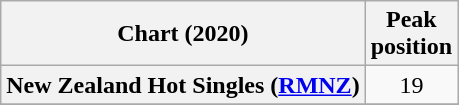<table class="wikitable sortable plainrowheaders" style="text-align:center">
<tr>
<th scope="col">Chart (2020)</th>
<th scope="col">Peak<br>position</th>
</tr>
<tr>
<th scope="row">New Zealand Hot Singles (<a href='#'>RMNZ</a>)</th>
<td>19</td>
</tr>
<tr>
</tr>
<tr>
</tr>
</table>
